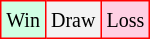<table class="wikitable">
<tr>
<td style="background-color: #d0ffe3; border:1px solid red;"><small>Win</small></td>
<td style="background-color: #f3f3f3; border:1px solid red;"><small>Draw</small></td>
<td style="background-color: #ffd0e3; border:1px solid red;"><small>Loss</small></td>
</tr>
</table>
